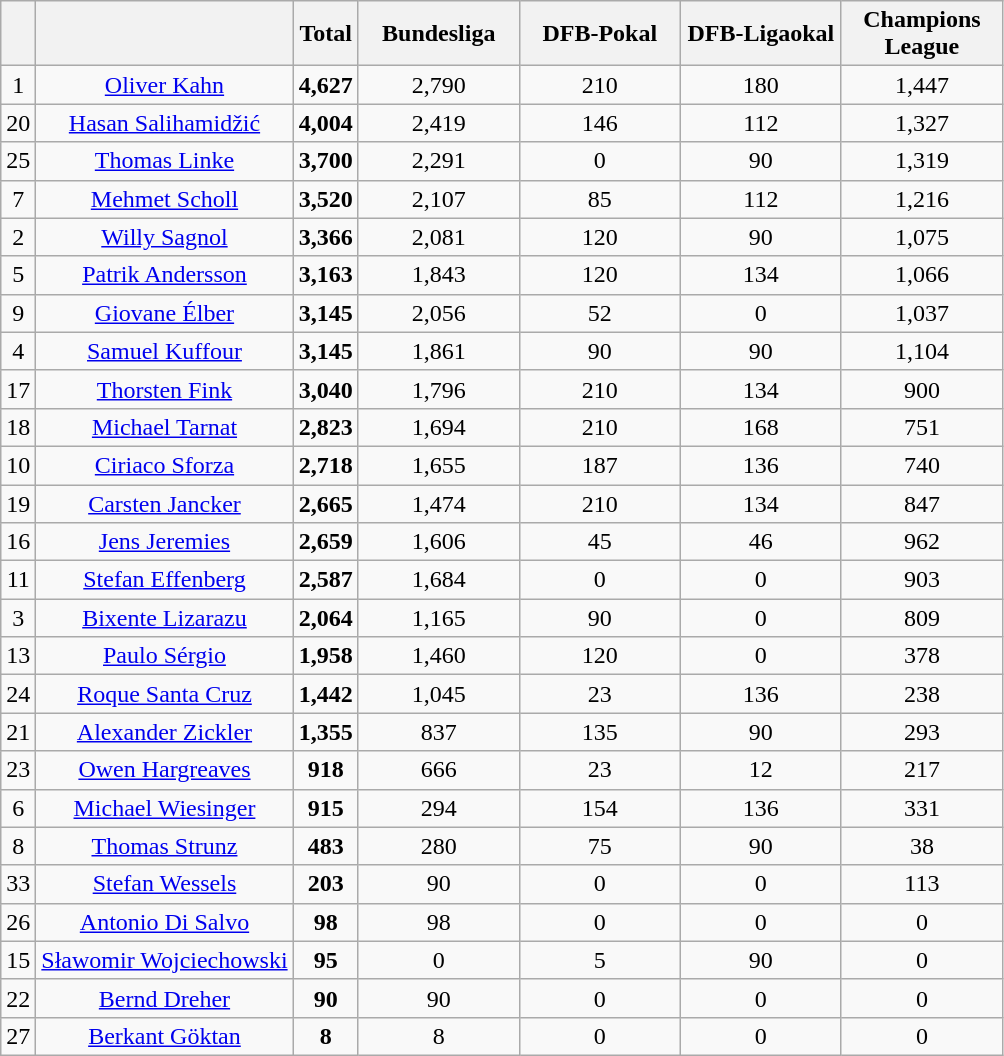<table class="wikitable" style="text-align: center">
<tr>
<th></th>
<th></th>
<th>Total</th>
<th style="width:100px;">Bundesliga</th>
<th style="width:100px;">DFB-Pokal</th>
<th style="width:100px;">DFB-Ligaokal</th>
<th style="width:100px;">Champions League</th>
</tr>
<tr>
<td>1</td>
<td><a href='#'>Oliver Kahn</a></td>
<td><strong>4,627</strong></td>
<td>2,790</td>
<td>210</td>
<td>180</td>
<td>1,447</td>
</tr>
<tr>
<td>20</td>
<td><a href='#'>Hasan Salihamidžić</a></td>
<td><strong>4,004</strong></td>
<td>2,419</td>
<td>146</td>
<td>112</td>
<td>1,327</td>
</tr>
<tr>
<td>25</td>
<td><a href='#'>Thomas Linke</a></td>
<td><strong>3,700</strong></td>
<td>2,291</td>
<td>0</td>
<td>90</td>
<td>1,319</td>
</tr>
<tr>
<td>7</td>
<td><a href='#'>Mehmet Scholl</a></td>
<td><strong>3,520</strong></td>
<td>2,107</td>
<td>85</td>
<td>112</td>
<td>1,216</td>
</tr>
<tr>
<td>2</td>
<td><a href='#'>Willy Sagnol</a></td>
<td><strong>3,366</strong></td>
<td>2,081</td>
<td>120</td>
<td>90</td>
<td>1,075</td>
</tr>
<tr>
<td>5</td>
<td><a href='#'>Patrik Andersson</a></td>
<td><strong>3,163</strong></td>
<td>1,843</td>
<td>120</td>
<td>134</td>
<td>1,066</td>
</tr>
<tr>
<td>9</td>
<td><a href='#'>Giovane Élber</a></td>
<td><strong>3,145</strong></td>
<td>2,056</td>
<td>52</td>
<td>0</td>
<td>1,037</td>
</tr>
<tr>
<td>4</td>
<td><a href='#'>Samuel Kuffour</a></td>
<td><strong>3,145</strong></td>
<td>1,861</td>
<td>90</td>
<td>90</td>
<td>1,104</td>
</tr>
<tr>
<td>17</td>
<td><a href='#'>Thorsten Fink</a></td>
<td><strong>3,040</strong></td>
<td>1,796</td>
<td>210</td>
<td>134</td>
<td>900</td>
</tr>
<tr>
<td>18</td>
<td><a href='#'>Michael Tarnat</a></td>
<td><strong>2,823</strong></td>
<td>1,694</td>
<td>210</td>
<td>168</td>
<td>751</td>
</tr>
<tr>
<td>10</td>
<td><a href='#'>Ciriaco Sforza</a></td>
<td><strong>2,718</strong></td>
<td>1,655</td>
<td>187</td>
<td>136</td>
<td>740</td>
</tr>
<tr>
<td>19</td>
<td><a href='#'>Carsten Jancker</a></td>
<td><strong>2,665</strong></td>
<td>1,474</td>
<td>210</td>
<td>134</td>
<td>847</td>
</tr>
<tr>
<td>16</td>
<td><a href='#'>Jens Jeremies</a></td>
<td><strong>2,659</strong></td>
<td>1,606</td>
<td>45</td>
<td>46</td>
<td>962</td>
</tr>
<tr>
<td>11</td>
<td><a href='#'>Stefan Effenberg</a></td>
<td><strong>2,587</strong></td>
<td>1,684</td>
<td>0</td>
<td>0</td>
<td>903</td>
</tr>
<tr>
<td>3</td>
<td><a href='#'>Bixente Lizarazu</a></td>
<td><strong>2,064</strong></td>
<td>1,165</td>
<td>90</td>
<td>0</td>
<td>809</td>
</tr>
<tr>
<td>13</td>
<td><a href='#'>Paulo Sérgio</a></td>
<td><strong>1,958</strong></td>
<td>1,460</td>
<td>120</td>
<td>0</td>
<td>378</td>
</tr>
<tr>
<td>24</td>
<td><a href='#'>Roque Santa Cruz</a></td>
<td><strong>1,442</strong></td>
<td>1,045</td>
<td>23</td>
<td>136</td>
<td>238</td>
</tr>
<tr>
<td>21</td>
<td><a href='#'>Alexander Zickler</a></td>
<td><strong>1,355</strong></td>
<td>837</td>
<td>135</td>
<td>90</td>
<td>293</td>
</tr>
<tr>
<td>23</td>
<td><a href='#'>Owen Hargreaves</a></td>
<td><strong>918</strong></td>
<td>666</td>
<td>23</td>
<td>12</td>
<td>217</td>
</tr>
<tr>
<td>6</td>
<td><a href='#'>Michael Wiesinger</a></td>
<td><strong>915</strong></td>
<td>294</td>
<td>154</td>
<td>136</td>
<td>331</td>
</tr>
<tr>
<td>8</td>
<td><a href='#'>Thomas Strunz</a></td>
<td><strong>483</strong></td>
<td>280</td>
<td>75</td>
<td>90</td>
<td>38</td>
</tr>
<tr>
<td>33</td>
<td><a href='#'>Stefan Wessels</a></td>
<td><strong>203</strong></td>
<td>90</td>
<td>0</td>
<td>0</td>
<td>113</td>
</tr>
<tr>
<td>26</td>
<td><a href='#'>Antonio Di Salvo</a></td>
<td><strong>98</strong></td>
<td>98</td>
<td>0</td>
<td>0</td>
<td>0</td>
</tr>
<tr>
<td>15</td>
<td><a href='#'>Sławomir Wojciechowski</a></td>
<td><strong>95</strong></td>
<td>0</td>
<td>5</td>
<td>90</td>
<td>0</td>
</tr>
<tr>
<td>22</td>
<td><a href='#'>Bernd Dreher</a></td>
<td><strong>90</strong></td>
<td>90</td>
<td>0</td>
<td>0</td>
<td>0</td>
</tr>
<tr>
<td>27</td>
<td><a href='#'>Berkant Göktan</a></td>
<td><strong>8</strong></td>
<td>8</td>
<td>0</td>
<td>0</td>
<td>0</td>
</tr>
</table>
